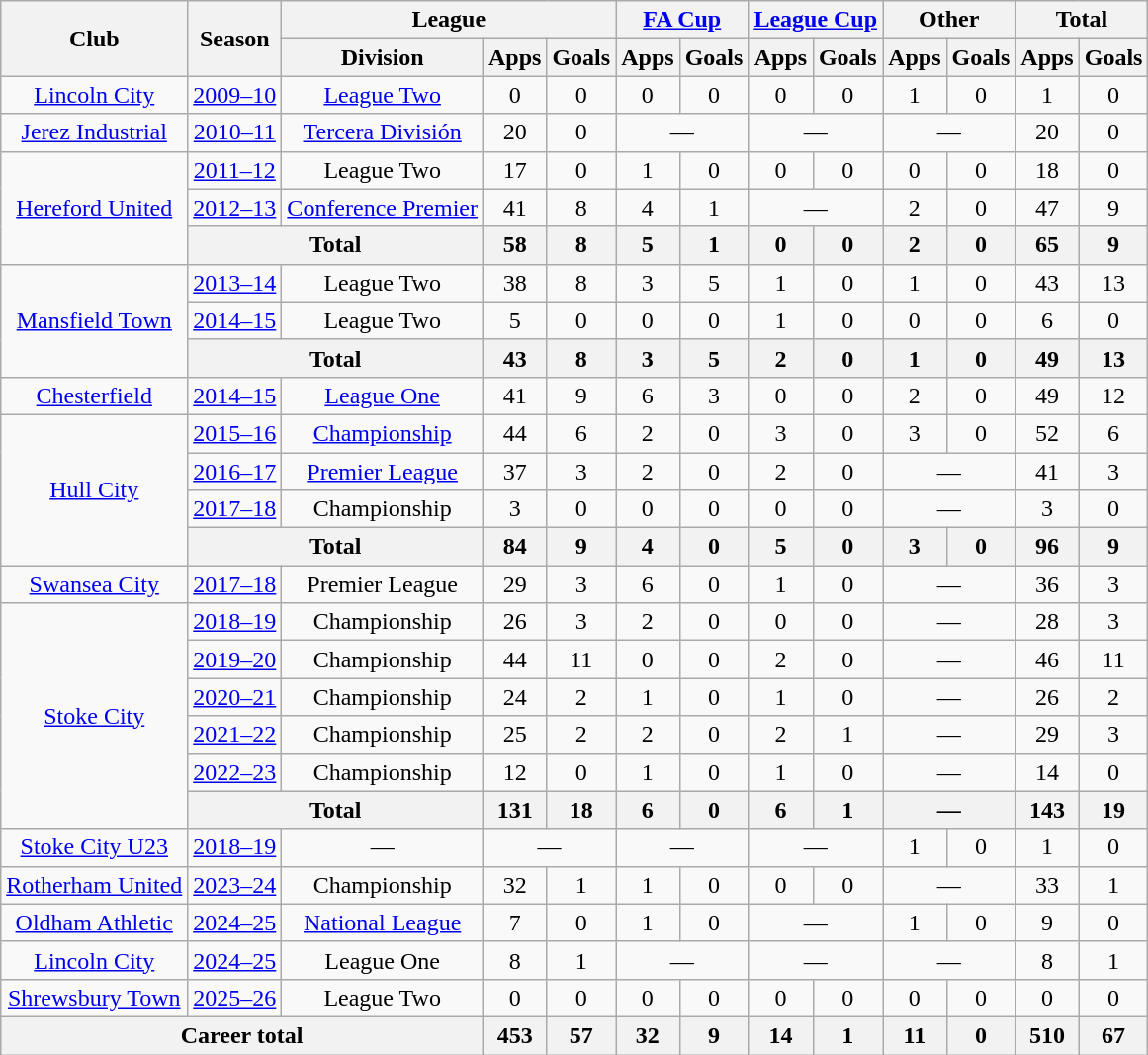<table class=wikitable style=text-align:center>
<tr>
<th rowspan=2>Club</th>
<th rowspan=2>Season</th>
<th colspan=3>League</th>
<th colspan=2><a href='#'>FA Cup</a></th>
<th colspan=2><a href='#'>League Cup</a></th>
<th colspan=2>Other</th>
<th colspan=2>Total</th>
</tr>
<tr>
<th>Division</th>
<th>Apps</th>
<th>Goals</th>
<th>Apps</th>
<th>Goals</th>
<th>Apps</th>
<th>Goals</th>
<th>Apps</th>
<th>Goals</th>
<th>Apps</th>
<th>Goals</th>
</tr>
<tr>
<td><a href='#'>Lincoln City</a></td>
<td><a href='#'>2009–10</a></td>
<td><a href='#'>League Two</a></td>
<td>0</td>
<td>0</td>
<td>0</td>
<td>0</td>
<td>0</td>
<td>0</td>
<td>1</td>
<td>0</td>
<td>1</td>
<td>0</td>
</tr>
<tr>
<td><a href='#'>Jerez Industrial</a></td>
<td><a href='#'>2010–11</a></td>
<td><a href='#'>Tercera División</a></td>
<td>20</td>
<td>0</td>
<td colspan=2>—</td>
<td colspan=2>—</td>
<td colspan=2>—</td>
<td>20</td>
<td>0</td>
</tr>
<tr>
<td rowspan=3><a href='#'>Hereford United</a></td>
<td><a href='#'>2011–12</a></td>
<td>League Two</td>
<td>17</td>
<td>0</td>
<td>1</td>
<td>0</td>
<td>0</td>
<td>0</td>
<td>0</td>
<td>0</td>
<td>18</td>
<td>0</td>
</tr>
<tr>
<td><a href='#'>2012–13</a></td>
<td><a href='#'>Conference Premier</a></td>
<td>41</td>
<td>8</td>
<td>4</td>
<td>1</td>
<td colspan=2>—</td>
<td>2</td>
<td>0</td>
<td>47</td>
<td>9</td>
</tr>
<tr>
<th colspan=2>Total</th>
<th>58</th>
<th>8</th>
<th>5</th>
<th>1</th>
<th>0</th>
<th>0</th>
<th>2</th>
<th>0</th>
<th>65</th>
<th>9</th>
</tr>
<tr>
<td rowspan=3><a href='#'>Mansfield Town</a></td>
<td><a href='#'>2013–14</a></td>
<td>League Two</td>
<td>38</td>
<td>8</td>
<td>3</td>
<td>5</td>
<td>1</td>
<td>0</td>
<td>1</td>
<td>0</td>
<td>43</td>
<td>13</td>
</tr>
<tr>
<td><a href='#'>2014–15</a></td>
<td>League Two</td>
<td>5</td>
<td>0</td>
<td>0</td>
<td>0</td>
<td>1</td>
<td>0</td>
<td>0</td>
<td>0</td>
<td>6</td>
<td>0</td>
</tr>
<tr>
<th colspan=2>Total</th>
<th>43</th>
<th>8</th>
<th>3</th>
<th>5</th>
<th>2</th>
<th>0</th>
<th>1</th>
<th>0</th>
<th>49</th>
<th>13</th>
</tr>
<tr>
<td><a href='#'>Chesterfield</a></td>
<td><a href='#'>2014–15</a></td>
<td><a href='#'>League One</a></td>
<td>41</td>
<td>9</td>
<td>6</td>
<td>3</td>
<td>0</td>
<td>0</td>
<td>2</td>
<td>0</td>
<td>49</td>
<td>12</td>
</tr>
<tr>
<td rowspan=4><a href='#'>Hull City</a></td>
<td><a href='#'>2015–16</a></td>
<td><a href='#'>Championship</a></td>
<td>44</td>
<td>6</td>
<td>2</td>
<td>0</td>
<td>3</td>
<td>0</td>
<td>3</td>
<td>0</td>
<td>52</td>
<td>6</td>
</tr>
<tr>
<td><a href='#'>2016–17</a></td>
<td><a href='#'>Premier League</a></td>
<td>37</td>
<td>3</td>
<td>2</td>
<td>0</td>
<td>2</td>
<td>0</td>
<td colspan=2>—</td>
<td>41</td>
<td>3</td>
</tr>
<tr>
<td><a href='#'>2017–18</a></td>
<td>Championship</td>
<td>3</td>
<td>0</td>
<td>0</td>
<td>0</td>
<td>0</td>
<td>0</td>
<td colspan=2>—</td>
<td>3</td>
<td>0</td>
</tr>
<tr>
<th colspan=2>Total</th>
<th>84</th>
<th>9</th>
<th>4</th>
<th>0</th>
<th>5</th>
<th>0</th>
<th>3</th>
<th>0</th>
<th>96</th>
<th>9</th>
</tr>
<tr>
<td><a href='#'>Swansea City</a></td>
<td><a href='#'>2017–18</a></td>
<td>Premier League</td>
<td>29</td>
<td>3</td>
<td>6</td>
<td>0</td>
<td>1</td>
<td>0</td>
<td colspan=2>—</td>
<td>36</td>
<td>3</td>
</tr>
<tr>
<td rowspan=6><a href='#'>Stoke City</a></td>
<td><a href='#'>2018–19</a></td>
<td>Championship</td>
<td>26</td>
<td>3</td>
<td>2</td>
<td>0</td>
<td>0</td>
<td>0</td>
<td colspan=2>—</td>
<td>28</td>
<td>3</td>
</tr>
<tr>
<td><a href='#'>2019–20</a></td>
<td>Championship</td>
<td>44</td>
<td>11</td>
<td>0</td>
<td>0</td>
<td>2</td>
<td>0</td>
<td colspan=2>—</td>
<td>46</td>
<td>11</td>
</tr>
<tr>
<td><a href='#'>2020–21</a></td>
<td>Championship</td>
<td>24</td>
<td>2</td>
<td>1</td>
<td>0</td>
<td>1</td>
<td>0</td>
<td colspan=2>—</td>
<td>26</td>
<td>2</td>
</tr>
<tr>
<td><a href='#'>2021–22</a></td>
<td>Championship</td>
<td>25</td>
<td>2</td>
<td>2</td>
<td>0</td>
<td>2</td>
<td>1</td>
<td colspan=2>—</td>
<td>29</td>
<td>3</td>
</tr>
<tr>
<td><a href='#'>2022–23</a></td>
<td>Championship</td>
<td>12</td>
<td>0</td>
<td>1</td>
<td>0</td>
<td>1</td>
<td>0</td>
<td colspan=2>—</td>
<td>14</td>
<td>0</td>
</tr>
<tr>
<th colspan=2>Total</th>
<th>131</th>
<th>18</th>
<th>6</th>
<th>0</th>
<th>6</th>
<th>1</th>
<th colspan=2>—</th>
<th>143</th>
<th>19</th>
</tr>
<tr>
<td><a href='#'>Stoke City U23</a></td>
<td><a href='#'>2018–19</a></td>
<td colspan=1>—</td>
<td colspan=2>—</td>
<td colspan=2>—</td>
<td colspan=2>—</td>
<td>1</td>
<td>0</td>
<td>1</td>
<td>0</td>
</tr>
<tr>
<td><a href='#'>Rotherham United</a></td>
<td><a href='#'>2023–24</a></td>
<td>Championship</td>
<td>32</td>
<td>1</td>
<td>1</td>
<td>0</td>
<td>0</td>
<td>0</td>
<td colspan=2>—</td>
<td>33</td>
<td>1</td>
</tr>
<tr>
<td><a href='#'>Oldham Athletic</a></td>
<td><a href='#'>2024–25</a></td>
<td><a href='#'>National League</a></td>
<td>7</td>
<td>0</td>
<td>1</td>
<td>0</td>
<td colspan="2">—</td>
<td>1</td>
<td>0</td>
<td>9</td>
<td>0</td>
</tr>
<tr>
<td><a href='#'>Lincoln City</a></td>
<td><a href='#'>2024–25</a></td>
<td>League One</td>
<td>8</td>
<td>1</td>
<td colspan="2">—</td>
<td colspan="2">—</td>
<td colspan="2">—</td>
<td>8</td>
<td>1</td>
</tr>
<tr>
<td><a href='#'>Shrewsbury Town</a></td>
<td><a href='#'>2025–26</a></td>
<td>League Two</td>
<td>0</td>
<td>0</td>
<td>0</td>
<td>0</td>
<td>0</td>
<td>0</td>
<td>0</td>
<td>0</td>
<td>0</td>
<td>0</td>
</tr>
<tr>
<th colspan="3">Career total</th>
<th>453</th>
<th>57</th>
<th>32</th>
<th>9</th>
<th>14</th>
<th>1</th>
<th>11</th>
<th>0</th>
<th>510</th>
<th>67</th>
</tr>
</table>
